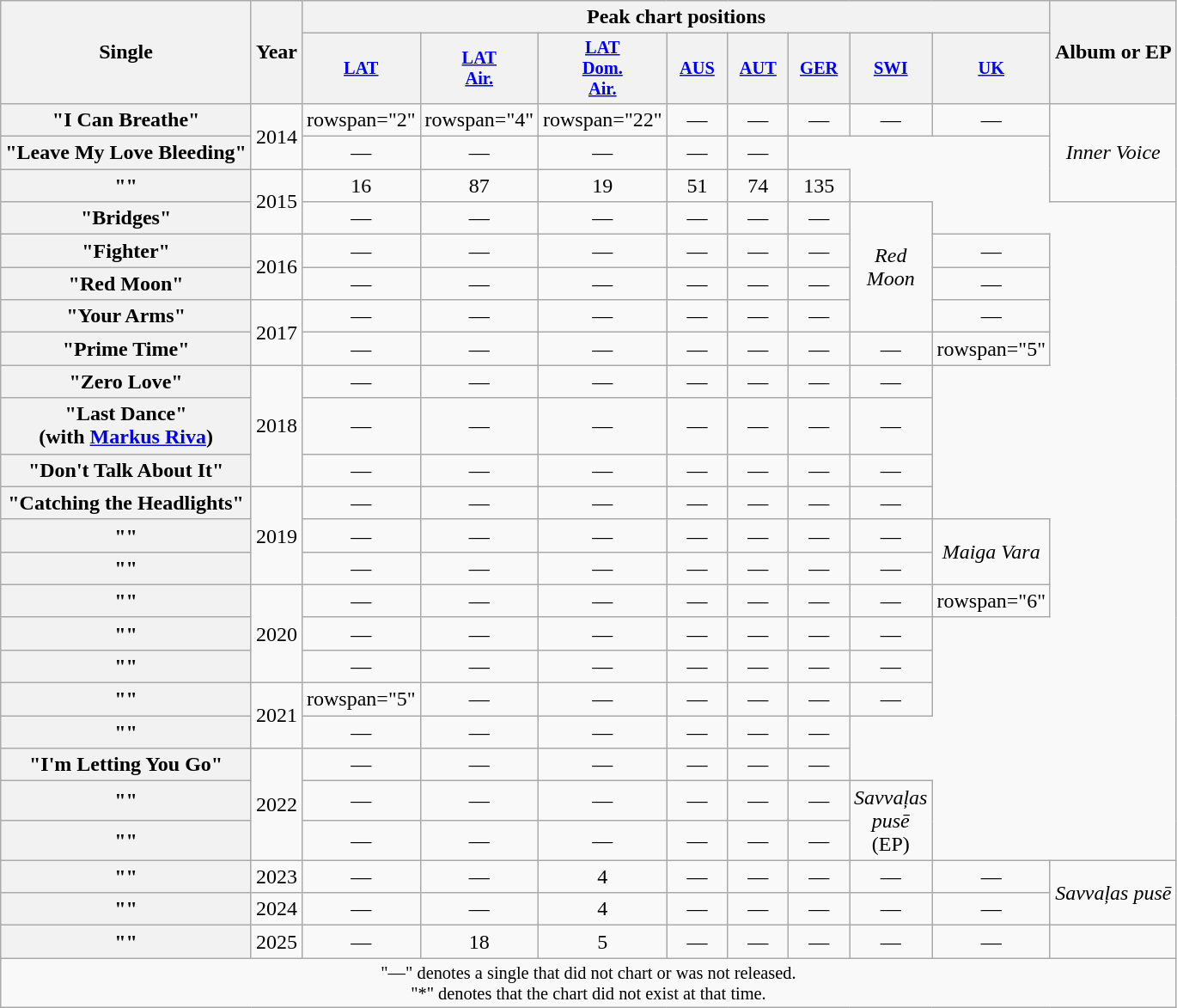<table class="wikitable plainrowheaders" style="text-align:center;">
<tr>
<th scope="col" rowspan="2">Single</th>
<th scope="col" rowspan="2">Year</th>
<th colspan="8" scope="col">Peak chart positions</th>
<th scope="col" rowspan="2">Album or EP</th>
</tr>
<tr>
<th scope="col" style="width:3em;font-size:85%;"><a href='#'>LAT</a><br></th>
<th scope="col" style="width:3em;font-size:85%;"><a href='#'>LAT<br>Air.</a><br></th>
<th scope="col" style="width:3em;font-size:85%;"><a href='#'>LAT<br>Dom.<br>Air.</a><br></th>
<th scope="col" style="width:3em;font-size:85%;"><a href='#'>AUS</a><br></th>
<th scope="col" style="width:3em;font-size:85%;"><a href='#'>AUT</a><br></th>
<th scope="col" style="width:3em;font-size:85%;"><a href='#'>GER</a><br></th>
<th scope="col" style="width:3em;font-size:85%;"><a href='#'>SWI</a><br></th>
<th scope="col" style="width:3em;font-size:85%;"><a href='#'>UK</a><br></th>
</tr>
<tr>
<th scope="row">"I Can Breathe"</th>
<td rowspan="2">2014</td>
<td>rowspan="2" </td>
<td>rowspan="4" </td>
<td>rowspan="22" </td>
<td>—</td>
<td>—</td>
<td>—</td>
<td>—</td>
<td>—</td>
<td rowspan="3"><em>Inner Voice</em></td>
</tr>
<tr>
<th scope="row">"Leave My Love Bleeding"</th>
<td>—</td>
<td>—</td>
<td>—</td>
<td>—</td>
<td>—</td>
</tr>
<tr>
<th scope="row">""</th>
<td rowspan="2">2015</td>
<td>16</td>
<td>87</td>
<td>19</td>
<td>51</td>
<td>74</td>
<td>135</td>
</tr>
<tr>
<th scope="row">"Bridges"</th>
<td>—</td>
<td>—</td>
<td>—</td>
<td>—</td>
<td>—</td>
<td>—</td>
<td rowspan="4"><em>Red Moon</em></td>
</tr>
<tr>
<th scope="row">"Fighter"</th>
<td rowspan="2">2016</td>
<td>—</td>
<td>—</td>
<td>—</td>
<td>—</td>
<td>—</td>
<td>—</td>
<td>—</td>
</tr>
<tr>
<th scope="row">"Red Moon"</th>
<td>—</td>
<td>—</td>
<td>—</td>
<td>—</td>
<td>—</td>
<td>—</td>
<td>—</td>
</tr>
<tr>
<th scope="row">"Your Arms"</th>
<td rowspan="2">2017</td>
<td>—</td>
<td>—</td>
<td>—</td>
<td>—</td>
<td>—</td>
<td>—</td>
<td>—</td>
</tr>
<tr>
<th scope="row">"Prime Time"</th>
<td>—</td>
<td>—</td>
<td>—</td>
<td>—</td>
<td>—</td>
<td>—</td>
<td>—</td>
<td>rowspan="5" </td>
</tr>
<tr>
<th scope="row">"Zero Love"</th>
<td rowspan="3">2018</td>
<td>—</td>
<td>—</td>
<td>—</td>
<td>—</td>
<td>—</td>
<td>—</td>
<td>—</td>
</tr>
<tr>
<th scope="row">"Last Dance"<br><span>(with <a href='#'>Markus Riva</a>)</span></th>
<td>—</td>
<td>—</td>
<td>—</td>
<td>—</td>
<td>—</td>
<td>—</td>
<td>—</td>
</tr>
<tr>
<th scope="row">"Don't Talk About It"</th>
<td>—</td>
<td>—</td>
<td>—</td>
<td>—</td>
<td>—</td>
<td>—</td>
<td>—</td>
</tr>
<tr>
<th scope="row">"Catching the Headlights"</th>
<td rowspan="3">2019</td>
<td>—</td>
<td>—</td>
<td>—</td>
<td>—</td>
<td>—</td>
<td>—</td>
<td>—</td>
</tr>
<tr>
<th scope="row">""</th>
<td>—</td>
<td>—</td>
<td>—</td>
<td>—</td>
<td>—</td>
<td>—</td>
<td>—</td>
<td rowspan="2"><em>Maiga Vara</em></td>
</tr>
<tr>
<th scope="row">""</th>
<td>—</td>
<td>—</td>
<td>—</td>
<td>—</td>
<td>—</td>
<td>—</td>
<td>—</td>
</tr>
<tr>
<th scope="row">""</th>
<td rowspan="3">2020</td>
<td>—</td>
<td>—</td>
<td>—</td>
<td>—</td>
<td>—</td>
<td>—</td>
<td>—</td>
<td>rowspan="6" </td>
</tr>
<tr>
<th scope="row">""</th>
<td>—</td>
<td>—</td>
<td>—</td>
<td>—</td>
<td>—</td>
<td>—</td>
<td>—</td>
</tr>
<tr>
<th scope="row">""</th>
<td>—</td>
<td>—</td>
<td>—</td>
<td>—</td>
<td>—</td>
<td>—</td>
<td>—</td>
</tr>
<tr>
<th scope="row">""</th>
<td rowspan="2">2021</td>
<td>rowspan="5" </td>
<td>—</td>
<td>—</td>
<td>—</td>
<td>—</td>
<td>—</td>
<td>—</td>
</tr>
<tr>
<th scope="row">""</th>
<td>—</td>
<td>—</td>
<td>—</td>
<td>—</td>
<td>—</td>
<td>—</td>
</tr>
<tr>
<th scope="row">"I'm Letting You Go"</th>
<td rowspan="3">2022</td>
<td>—</td>
<td>—</td>
<td>—</td>
<td>—</td>
<td>—</td>
<td>—</td>
</tr>
<tr>
<th scope="row">""<br></th>
<td>—</td>
<td>—</td>
<td>—</td>
<td>—</td>
<td>—</td>
<td>—</td>
<td rowspan="2"><em>Savvaļas pusē</em> (EP)</td>
</tr>
<tr>
<th scope="row">""</th>
<td>—</td>
<td>—</td>
<td>—</td>
<td>—</td>
<td>—</td>
<td>—</td>
</tr>
<tr>
<th scope="row">""</th>
<td>2023</td>
<td>—</td>
<td>—</td>
<td>4</td>
<td>—</td>
<td>—</td>
<td>—</td>
<td>—</td>
<td>—</td>
<td rowspan="2"><em>Savvaļas pusē</em></td>
</tr>
<tr>
<th scope="row">""<br></th>
<td>2024</td>
<td>—</td>
<td>—</td>
<td>4</td>
<td>—</td>
<td>—</td>
<td>—</td>
<td>—</td>
<td>—</td>
</tr>
<tr>
<th scope="row">""</th>
<td>2025</td>
<td>—</td>
<td>18</td>
<td>5</td>
<td>—</td>
<td>—</td>
<td>—</td>
<td>—</td>
<td>—</td>
<td></td>
</tr>
<tr>
<td colspan="11" style="font-size:85%">"—" denotes a single that did not chart or was not released.<br>"*" denotes that the chart did not exist at that time.</td>
</tr>
</table>
